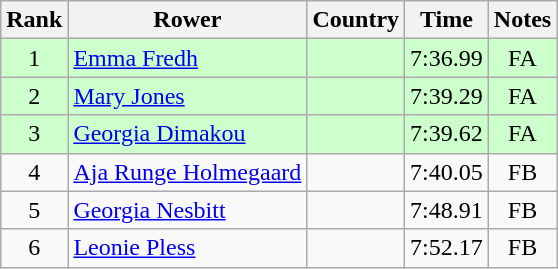<table class="wikitable" style="text-align:center">
<tr>
<th>Rank</th>
<th>Rower</th>
<th>Country</th>
<th>Time</th>
<th>Notes</th>
</tr>
<tr bgcolor=ccffcc>
<td>1</td>
<td align="left"><a href='#'>Emma Fredh</a></td>
<td align="left"></td>
<td>7:36.99</td>
<td>FA</td>
</tr>
<tr bgcolor=ccffcc>
<td>2</td>
<td align="left"><a href='#'>Mary Jones</a></td>
<td align="left"></td>
<td>7:39.29</td>
<td>FA</td>
</tr>
<tr bgcolor=ccffcc>
<td>3</td>
<td align="left"><a href='#'>Georgia Dimakou</a></td>
<td align="left"></td>
<td>7:39.62</td>
<td>FA</td>
</tr>
<tr>
<td>4</td>
<td align="left"><a href='#'>Aja Runge Holmegaard</a></td>
<td align="left"></td>
<td>7:40.05</td>
<td>FB</td>
</tr>
<tr>
<td>5</td>
<td align="left"><a href='#'>Georgia Nesbitt</a></td>
<td align="left"></td>
<td>7:48.91</td>
<td>FB</td>
</tr>
<tr>
<td>6</td>
<td align="left"><a href='#'>Leonie Pless</a></td>
<td align="left"></td>
<td>7:52.17</td>
<td>FB</td>
</tr>
</table>
